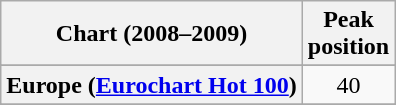<table class="wikitable sortable plainrowheaders" style="text-align:center">
<tr>
<th scope="col">Chart (2008–2009)</th>
<th scope="col">Peak<br>position</th>
</tr>
<tr>
</tr>
<tr>
<th scope="row">Europe (<a href='#'>Eurochart Hot 100</a>)</th>
<td>40</td>
</tr>
<tr>
</tr>
<tr>
</tr>
<tr>
</tr>
<tr>
</tr>
<tr>
</tr>
</table>
